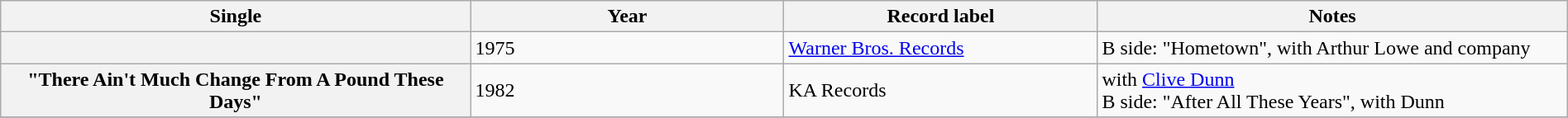<table class="wikitable plainrowheaders sortable" style="margin-right: 0;">
<tr>
<th scope="col" style="width: 30%;">Single</th>
<th scope="col" style="width: 20%;">Year</th>
<th scope="col" style="width: 20%;">Record label</th>
<th scope="col" class="unsortable">Notes</th>
</tr>
<tr>
<th scope="row"></th>
<td>1975</td>
<td><a href='#'>Warner Bros. Records</a></td>
<td>B side: "Hometown", with Arthur Lowe and company</td>
</tr>
<tr>
<th scope="row">"There Ain't Much Change From A Pound These Days"</th>
<td>1982</td>
<td>KA Records</td>
<td>with <a href='#'>Clive Dunn</a><br>B side: "After All These Years", with Dunn</td>
</tr>
<tr>
</tr>
</table>
